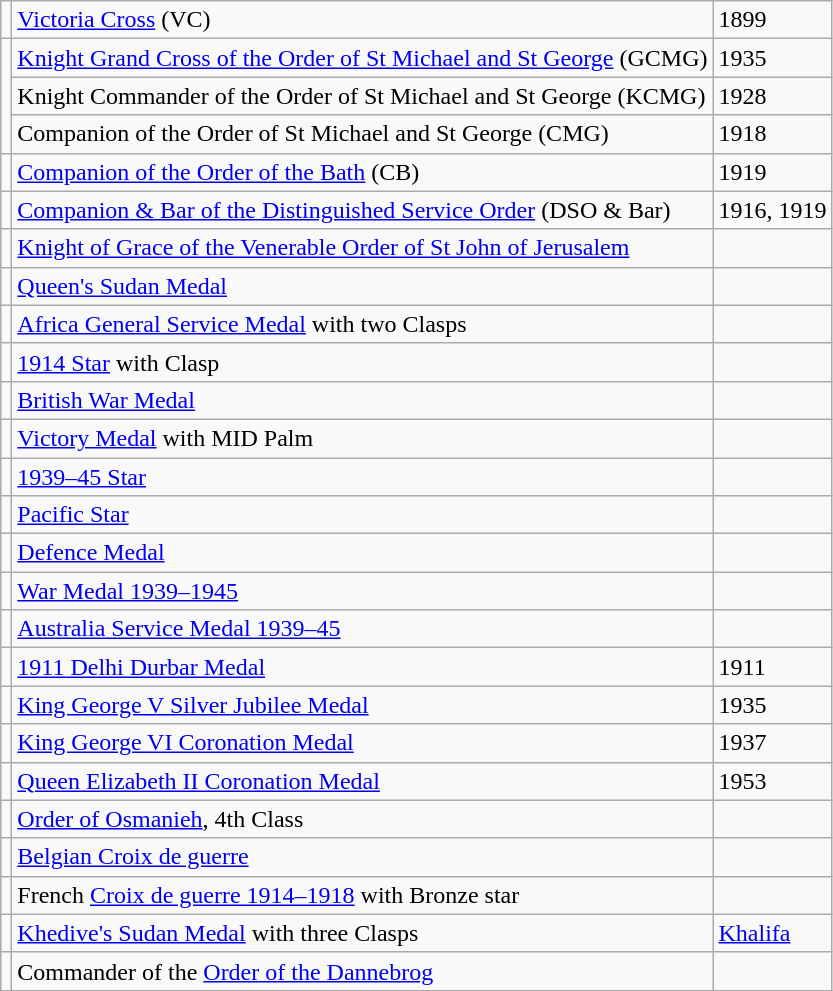<table class="wikitable">
<tr>
<td></td>
<td><a href='#'>Victoria Cross</a> (VC)</td>
<td>1899</td>
</tr>
<tr>
<td rowspan=3></td>
<td><a href='#'>Knight Grand Cross of the Order of St Michael and St George</a> (GCMG)</td>
<td>1935</td>
</tr>
<tr>
<td>Knight Commander of the Order of St Michael and St George (KCMG)</td>
<td>1928</td>
</tr>
<tr>
<td>Companion of the Order of St Michael and St George (CMG)</td>
<td>1918</td>
</tr>
<tr>
<td></td>
<td><a href='#'>Companion of the Order of the Bath</a> (CB)</td>
<td>1919</td>
</tr>
<tr>
<td></td>
<td><a href='#'>Companion & Bar of the Distinguished Service Order</a> (DSO & Bar)</td>
<td>1916, 1919</td>
</tr>
<tr>
<td></td>
<td><a href='#'>Knight of Grace of the Venerable Order of St John of Jerusalem</a></td>
<td></td>
</tr>
<tr>
<td></td>
<td><a href='#'>Queen's Sudan Medal</a></td>
<td></td>
</tr>
<tr>
<td></td>
<td><a href='#'>Africa General Service Medal</a> with two Clasps</td>
<td></td>
</tr>
<tr>
<td></td>
<td><a href='#'>1914 Star</a> with Clasp</td>
<td></td>
</tr>
<tr>
<td></td>
<td><a href='#'>British War Medal</a></td>
<td></td>
</tr>
<tr>
<td></td>
<td><a href='#'>Victory Medal</a> with MID Palm</td>
<td></td>
</tr>
<tr>
<td></td>
<td><a href='#'>1939–45 Star</a></td>
<td></td>
</tr>
<tr>
<td></td>
<td><a href='#'>Pacific Star</a></td>
<td></td>
</tr>
<tr>
<td></td>
<td><a href='#'>Defence Medal</a></td>
<td></td>
</tr>
<tr>
<td></td>
<td><a href='#'>War Medal 1939–1945</a></td>
<td></td>
</tr>
<tr>
<td></td>
<td><a href='#'>Australia Service Medal 1939–45</a></td>
<td></td>
</tr>
<tr>
<td></td>
<td><a href='#'>1911 Delhi Durbar Medal</a></td>
<td>1911</td>
</tr>
<tr>
<td></td>
<td><a href='#'>King George V Silver Jubilee Medal</a></td>
<td>1935</td>
</tr>
<tr>
<td></td>
<td><a href='#'>King George VI Coronation Medal</a></td>
<td>1937</td>
</tr>
<tr>
<td></td>
<td><a href='#'>Queen Elizabeth II Coronation Medal</a></td>
<td>1953</td>
</tr>
<tr>
<td></td>
<td><a href='#'>Order of Osmanieh</a>, 4th Class</td>
<td></td>
</tr>
<tr>
<td></td>
<td><a href='#'>Belgian Croix de guerre</a></td>
<td></td>
</tr>
<tr>
<td></td>
<td>French <a href='#'>Croix de guerre 1914–1918</a> with Bronze star</td>
<td></td>
</tr>
<tr>
<td></td>
<td><a href='#'>Khedive's Sudan Medal</a> with three Clasps</td>
<td><a href='#'>Khalifa</a></td>
</tr>
<tr>
<td></td>
<td>Commander of the <a href='#'>Order of the Dannebrog</a></td>
<td></td>
</tr>
</table>
